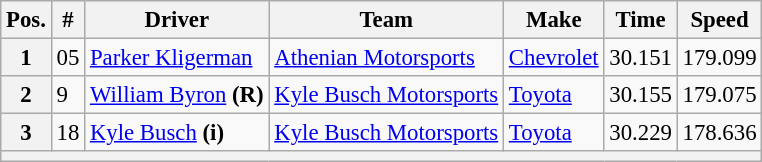<table class="wikitable" style="font-size:95%">
<tr>
<th>Pos.</th>
<th>#</th>
<th>Driver</th>
<th>Team</th>
<th>Make</th>
<th>Time</th>
<th>Speed</th>
</tr>
<tr>
<th>1</th>
<td>05</td>
<td><a href='#'>Parker Kligerman</a></td>
<td><a href='#'>Athenian Motorsports</a></td>
<td><a href='#'>Chevrolet</a></td>
<td>30.151</td>
<td>179.099</td>
</tr>
<tr>
<th>2</th>
<td>9</td>
<td><a href='#'>William Byron</a> <strong>(R)</strong></td>
<td><a href='#'>Kyle Busch Motorsports</a></td>
<td><a href='#'>Toyota</a></td>
<td>30.155</td>
<td>179.075</td>
</tr>
<tr>
<th>3</th>
<td>18</td>
<td><a href='#'>Kyle Busch</a> <strong>(i)</strong></td>
<td><a href='#'>Kyle Busch Motorsports</a></td>
<td><a href='#'>Toyota</a></td>
<td>30.229</td>
<td>178.636</td>
</tr>
<tr>
<th colspan="7"></th>
</tr>
</table>
